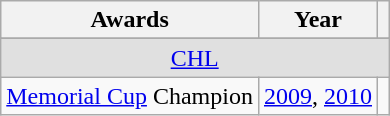<table class="wikitable">
<tr>
<th>Awards</th>
<th>Year</th>
<th></th>
</tr>
<tr>
</tr>
<tr ALIGN="center" bgcolor="#e0e0e0">
<td colspan="3"><a href='#'>CHL</a></td>
</tr>
<tr>
<td><a href='#'>Memorial Cup</a> Champion</td>
<td><a href='#'>2009</a>, <a href='#'>2010</a></td>
<td></td>
</tr>
</table>
